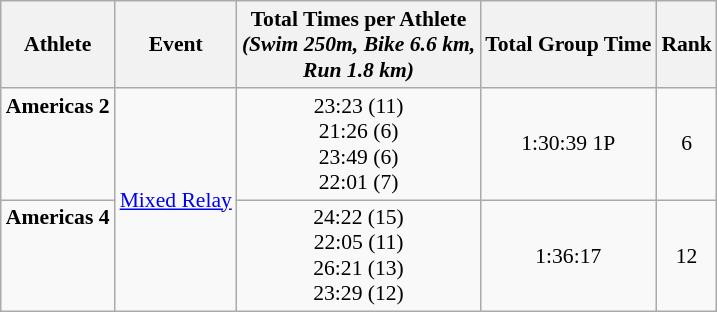<table class="wikitable" style="font-size:90%;">
<tr>
<th>Athlete</th>
<th>Event</th>
<th>Total Times per Athlete <br> <em>(Swim 250m, Bike 6.6 km, <br> Run 1.8 km)</em></th>
<th>Total Group Time</th>
<th>Rank</th>
</tr>
<tr align=center>
<td align=left><strong>Americas 2</strong><br><br><br><br></td>
<td rowspan=2 align=left><a href='#'>Mixed Relay</a></td>
<td valign=bottom>23:23 (11)<br>21:26 (6)<br>23:49 (6)<br>22:01 (7)</td>
<td>1:30:39 1P</td>
<td>6</td>
</tr>
<tr align=center>
<td align=left><strong>Americas 4</strong><br><br><br><br></td>
<td valign=bottom>24:22 (15)<br>22:05 (11)<br>26:21 (13)<br>23:29 (12)</td>
<td>1:36:17</td>
<td>12</td>
</tr>
</table>
